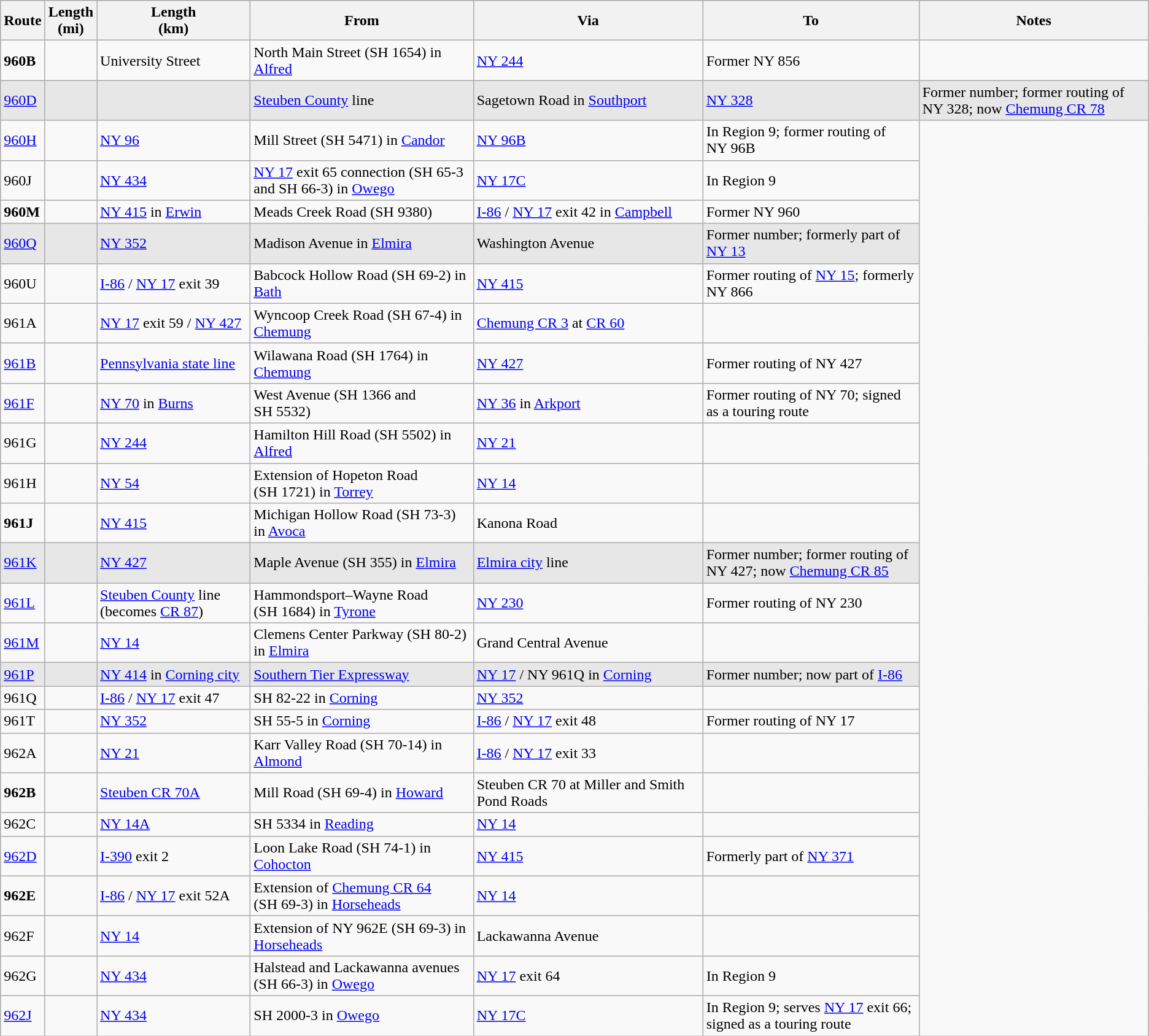<table class="wikitable sortable">
<tr>
<th>Route</th>
<th>Length<br>(mi)</th>
<th>Length<br>(km)</th>
<th>From</th>
<th width="20%">Via</th>
<th>To</th>
<th width="20%">Notes</th>
</tr>
<tr>
<td id="60B"><strong>960B</strong></td>
<td></td>
<td>University Street</td>
<td>North Main Street (SH 1654) in <a href='#'>Alfred</a></td>
<td><a href='#'>NY&nbsp;244</a></td>
<td>Former NY 856</td>
</tr>
<tr style="background-color:#e7e7e7">
<td><a href='#'>960D</a></td>
<td></td>
<td></td>
<td><a href='#'>Steuben County</a> line</td>
<td>Sagetown Road in <a href='#'>Southport</a></td>
<td><a href='#'>NY&nbsp;328</a></td>
<td>Former number; former routing of NY 328; now <a href='#'>Chemung CR 78</a></td>
</tr>
<tr>
<td><a href='#'>960H</a></td>
<td></td>
<td><a href='#'>NY&nbsp;96</a></td>
<td>Mill Street (SH 5471) in <a href='#'>Candor</a></td>
<td><a href='#'>NY&nbsp;96B</a></td>
<td>In Region 9; former routing of NY 96B</td>
</tr>
<tr>
<td id="60J">960J</td>
<td></td>
<td><a href='#'>NY&nbsp;434</a></td>
<td><a href='#'>NY&nbsp;17</a> exit 65 connection (SH 65-3 and SH 66-3) in <a href='#'>Owego</a></td>
<td><a href='#'>NY&nbsp;17C</a></td>
<td>In Region 9</td>
</tr>
<tr>
<td id="60M"><strong>960M</strong></td>
<td></td>
<td><a href='#'>NY&nbsp;415</a> in <a href='#'>Erwin</a></td>
<td>Meads Creek Road (SH 9380)</td>
<td><a href='#'>I-86</a> / <a href='#'>NY&nbsp;17</a> exit 42 in <a href='#'>Campbell</a></td>
<td>Former NY 960</td>
</tr>
<tr style="background-color:#e7e7e7">
<td><a href='#'>960Q</a></td>
<td></td>
<td><a href='#'>NY&nbsp;352</a></td>
<td>Madison Avenue in <a href='#'>Elmira</a></td>
<td>Washington Avenue</td>
<td>Former number; formerly part of <a href='#'>NY&nbsp;13</a></td>
</tr>
<tr>
<td id="60U">960U</td>
<td></td>
<td><a href='#'>I-86</a> / <a href='#'>NY&nbsp;17</a> exit 39</td>
<td>Babcock Hollow Road (SH 69-2) in <a href='#'>Bath</a></td>
<td><a href='#'>NY&nbsp;415</a></td>
<td>Former routing of <a href='#'>NY&nbsp;15</a>; formerly NY 866</td>
</tr>
<tr>
<td id="61A">961A</td>
<td></td>
<td><a href='#'>NY&nbsp;17</a> exit 59 / <a href='#'>NY&nbsp;427</a></td>
<td>Wyncoop Creek Road (SH 67-4) in <a href='#'>Chemung</a></td>
<td><a href='#'>Chemung CR 3</a> at <a href='#'>CR 60</a></td>
<td></td>
</tr>
<tr>
<td><a href='#'>961B</a></td>
<td></td>
<td><a href='#'>Pennsylvania state line</a></td>
<td>Wilawana Road (SH 1764) in <a href='#'>Chemung</a></td>
<td><a href='#'>NY&nbsp;427</a></td>
<td>Former routing of NY 427</td>
</tr>
<tr>
<td><a href='#'>961F</a></td>
<td></td>
<td><a href='#'>NY&nbsp;70</a> in <a href='#'>Burns</a></td>
<td>West Avenue (SH 1366 and SH 5532)</td>
<td><a href='#'>NY&nbsp;36</a> in <a href='#'>Arkport</a></td>
<td>Former routing of NY 70; signed as a touring route</td>
</tr>
<tr>
<td id="61G">961G</td>
<td></td>
<td><a href='#'>NY&nbsp;244</a></td>
<td>Hamilton Hill Road (SH 5502) in <a href='#'>Alfred</a></td>
<td><a href='#'>NY&nbsp;21</a></td>
<td></td>
</tr>
<tr>
<td id="61H">961H</td>
<td></td>
<td><a href='#'>NY&nbsp;54</a></td>
<td>Extension of Hopeton Road (SH 1721) in <a href='#'>Torrey</a></td>
<td><a href='#'>NY&nbsp;14</a></td>
<td></td>
</tr>
<tr>
<td id="61J"><strong>961J</strong></td>
<td></td>
<td><a href='#'>NY&nbsp;415</a></td>
<td>Michigan Hollow Road (SH 73-3) in <a href='#'>Avoca</a></td>
<td>Kanona Road</td>
<td></td>
</tr>
<tr style="background-color:#e7e7e7">
<td><a href='#'>961K</a></td>
<td></td>
<td><a href='#'>NY&nbsp;427</a></td>
<td>Maple Avenue (SH 355) in <a href='#'>Elmira</a></td>
<td><a href='#'>Elmira city</a> line</td>
<td>Former number; former routing of NY 427; now <a href='#'>Chemung CR 85</a></td>
</tr>
<tr>
<td><a href='#'>961L</a></td>
<td></td>
<td><a href='#'>Steuben County</a> line (becomes <a href='#'>CR 87</a>)</td>
<td>Hammondsport–Wayne Road (SH 1684) in <a href='#'>Tyrone</a></td>
<td><a href='#'>NY&nbsp;230</a></td>
<td>Former routing of NY 230</td>
</tr>
<tr>
<td><a href='#'>961M</a></td>
<td></td>
<td><a href='#'>NY&nbsp;14</a></td>
<td>Clemens Center Parkway (SH 80-2) in <a href='#'>Elmira</a></td>
<td>Grand Central Avenue</td>
<td></td>
</tr>
<tr style="background-color:#e7e7e7">
<td><a href='#'>961P</a></td>
<td></td>
<td><a href='#'>NY&nbsp;414</a> in <a href='#'>Corning city</a></td>
<td><a href='#'>Southern Tier Expressway</a></td>
<td><a href='#'>NY&nbsp;17</a> / NY 961Q in <a href='#'>Corning</a></td>
<td>Former number; now part of <a href='#'>I-86</a></td>
</tr>
<tr>
<td id="61Q">961Q</td>
<td></td>
<td><a href='#'>I-86</a> / <a href='#'>NY&nbsp;17</a> exit 47</td>
<td>SH 82-22 in <a href='#'>Corning</a></td>
<td><a href='#'>NY&nbsp;352</a></td>
<td></td>
</tr>
<tr>
<td id="61T">961T</td>
<td></td>
<td><a href='#'>NY&nbsp;352</a></td>
<td>SH 55-5 in <a href='#'>Corning</a></td>
<td><a href='#'>I-86</a> / <a href='#'>NY&nbsp;17</a> exit 48</td>
<td>Former routing of NY 17</td>
</tr>
<tr>
<td id="62A">962A</td>
<td></td>
<td><a href='#'>NY&nbsp;21</a></td>
<td>Karr Valley Road (SH 70-14) in <a href='#'>Almond</a></td>
<td><a href='#'>I-86</a> / <a href='#'>NY&nbsp;17</a> exit 33</td>
<td></td>
</tr>
<tr>
<td id="62B"><strong>962B</strong></td>
<td></td>
<td><a href='#'>Steuben CR 70A</a></td>
<td>Mill Road (SH 69-4) in <a href='#'>Howard</a></td>
<td>Steuben CR 70 at Miller and Smith Pond Roads</td>
<td></td>
</tr>
<tr>
<td id="62C">962C</td>
<td></td>
<td><a href='#'>NY&nbsp;14A</a></td>
<td>SH 5334 in <a href='#'>Reading</a></td>
<td><a href='#'>NY&nbsp;14</a></td>
<td></td>
</tr>
<tr>
<td id="62D"><a href='#'>962D</a></td>
<td></td>
<td><a href='#'>I-390</a> exit 2</td>
<td>Loon Lake Road (SH 74-1) in <a href='#'>Cohocton</a></td>
<td><a href='#'>NY&nbsp;415</a></td>
<td>Formerly part of <a href='#'>NY&nbsp;371</a></td>
</tr>
<tr>
<td id="62E"><strong>962E</strong></td>
<td></td>
<td><a href='#'>I-86</a> / <a href='#'>NY&nbsp;17</a> exit 52A</td>
<td>Extension of <a href='#'>Chemung CR 64</a> (SH 69-3) in <a href='#'>Horseheads</a></td>
<td><a href='#'>NY&nbsp;14</a></td>
<td></td>
</tr>
<tr>
<td id="62F">962F</td>
<td></td>
<td><a href='#'>NY&nbsp;14</a></td>
<td>Extension of NY 962E (SH 69-3) in <a href='#'>Horseheads</a></td>
<td>Lackawanna Avenue</td>
<td></td>
</tr>
<tr>
<td id="62G">962G</td>
<td></td>
<td><a href='#'>NY&nbsp;434</a></td>
<td>Halstead and Lackawanna avenues (SH 66-3) in <a href='#'>Owego</a></td>
<td><a href='#'>NY&nbsp;17</a> exit 64</td>
<td>In Region 9</td>
</tr>
<tr>
<td><a href='#'>962J</a></td>
<td></td>
<td><a href='#'>NY&nbsp;434</a></td>
<td>SH 2000-3 in <a href='#'>Owego</a></td>
<td><a href='#'>NY&nbsp;17C</a></td>
<td>In Region 9; serves <a href='#'>NY&nbsp;17</a> exit 66; signed as a touring route</td>
</tr>
</table>
